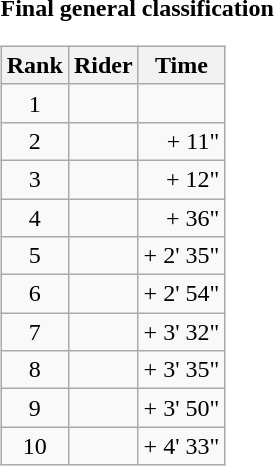<table>
<tr>
<td><strong>Final general classification</strong><br><table class="wikitable">
<tr>
<th scope="col">Rank</th>
<th scope="col">Rider</th>
<th scope="col">Time</th>
</tr>
<tr>
<td style="text-align:center;">1</td>
<td></td>
<td style="text-align:right;"></td>
</tr>
<tr>
<td style="text-align:center;">2</td>
<td></td>
<td style="text-align:right;">+ 11"</td>
</tr>
<tr>
<td style="text-align:center;">3</td>
<td></td>
<td style="text-align:right;">+ 12"</td>
</tr>
<tr>
<td style="text-align:center;">4</td>
<td></td>
<td style="text-align:right;">+ 36"</td>
</tr>
<tr>
<td style="text-align:center;">5</td>
<td></td>
<td style="text-align:right;">+ 2' 35"</td>
</tr>
<tr>
<td style="text-align:center;">6</td>
<td></td>
<td style="text-align:right;">+ 2' 54"</td>
</tr>
<tr>
<td style="text-align:center;">7</td>
<td></td>
<td style="text-align:right;">+ 3' 32"</td>
</tr>
<tr>
<td style="text-align:center;">8</td>
<td></td>
<td style="text-align:right;">+ 3' 35"</td>
</tr>
<tr>
<td style="text-align:center;">9</td>
<td></td>
<td style="text-align:right;">+ 3' 50"</td>
</tr>
<tr>
<td style="text-align:center;">10</td>
<td></td>
<td style="text-align:right;">+ 4' 33"</td>
</tr>
</table>
</td>
</tr>
</table>
